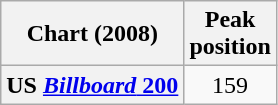<table class="wikitable plainrowheaders">
<tr>
<th scope="col">Chart (2008)</th>
<th scope="col">Peak<br>position</th>
</tr>
<tr>
<th scope="row">US <a href='#'><em>Billboard</em> 200</a></th>
<td style="text-align:center;">159</td>
</tr>
</table>
